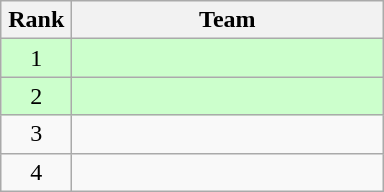<table class="wikitable" style="text-align: center;">
<tr>
<th width=40>Rank</th>
<th width=200>Team</th>
</tr>
<tr bgcolor=#ccffcc>
<td>1</td>
<td align=left></td>
</tr>
<tr bgcolor=#ccffcc>
<td>2</td>
<td align=left></td>
</tr>
<tr>
<td>3</td>
<td align=left></td>
</tr>
<tr>
<td>4</td>
<td align=left></td>
</tr>
</table>
